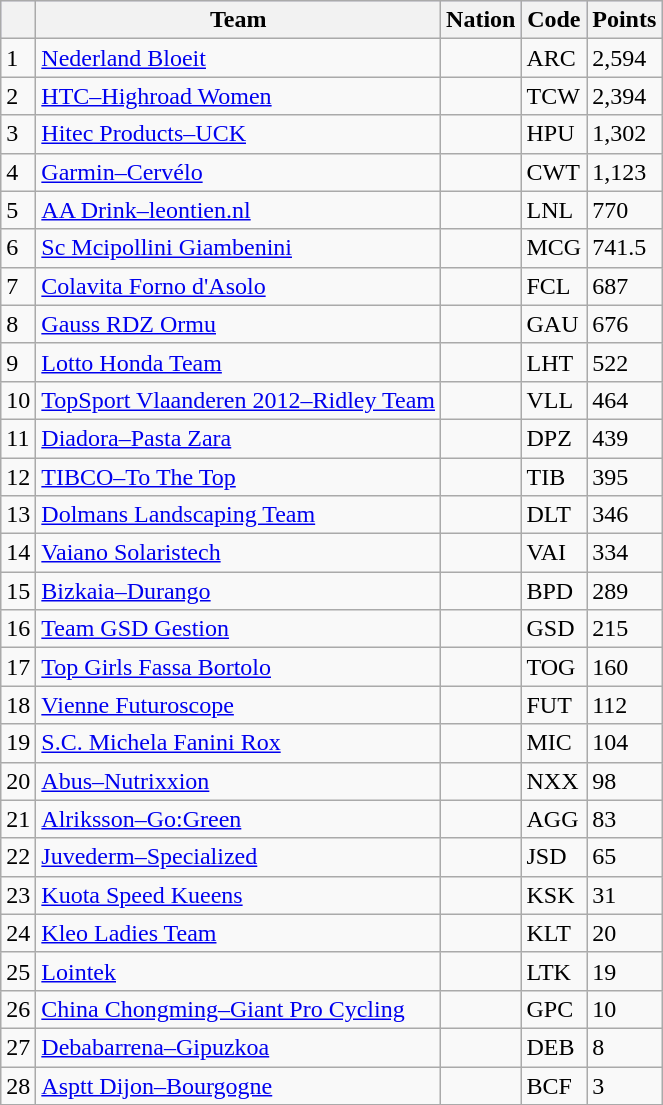<table class="wikitable sortable">
<tr style=background:#ccccff;>
<th></th>
<th>Team</th>
<th>Nation</th>
<th>Code</th>
<th>Points</th>
</tr>
<tr>
<td>1</td>
<td><a href='#'>Nederland Bloeit</a></td>
<td></td>
<td>ARC</td>
<td>2,594</td>
</tr>
<tr>
<td>2</td>
<td><a href='#'>HTC–Highroad Women</a></td>
<td></td>
<td>TCW</td>
<td>2,394</td>
</tr>
<tr>
<td>3</td>
<td><a href='#'>Hitec Products–UCK</a></td>
<td></td>
<td>HPU</td>
<td>1,302</td>
</tr>
<tr>
<td>4</td>
<td><a href='#'>Garmin–Cervélo</a></td>
<td></td>
<td>CWT</td>
<td>1,123</td>
</tr>
<tr>
<td>5</td>
<td><a href='#'>AA Drink–leontien.nl</a></td>
<td></td>
<td>LNL</td>
<td>770</td>
</tr>
<tr>
<td>6</td>
<td><a href='#'>Sc Mcipollini Giambenini</a></td>
<td></td>
<td>MCG</td>
<td>741.5</td>
</tr>
<tr>
<td>7</td>
<td><a href='#'>Colavita Forno d'Asolo</a></td>
<td></td>
<td>FCL</td>
<td>687</td>
</tr>
<tr>
<td>8</td>
<td><a href='#'>Gauss RDZ Ormu</a></td>
<td></td>
<td>GAU</td>
<td>676</td>
</tr>
<tr>
<td>9</td>
<td><a href='#'>Lotto Honda Team</a></td>
<td></td>
<td>LHT</td>
<td>522</td>
</tr>
<tr>
<td>10</td>
<td><a href='#'>TopSport Vlaanderen 2012–Ridley Team</a></td>
<td></td>
<td>VLL</td>
<td>464</td>
</tr>
<tr>
<td>11</td>
<td><a href='#'>Diadora–Pasta Zara</a></td>
<td></td>
<td>DPZ</td>
<td>439</td>
</tr>
<tr>
<td>12</td>
<td><a href='#'>TIBCO–To The Top</a></td>
<td></td>
<td>TIB</td>
<td>395</td>
</tr>
<tr>
<td>13</td>
<td><a href='#'>Dolmans Landscaping Team</a></td>
<td></td>
<td>DLT</td>
<td>346</td>
</tr>
<tr>
<td>14</td>
<td><a href='#'>Vaiano Solaristech</a></td>
<td></td>
<td>VAI</td>
<td>334</td>
</tr>
<tr>
<td>15</td>
<td><a href='#'>Bizkaia–Durango</a></td>
<td></td>
<td>BPD</td>
<td>289</td>
</tr>
<tr>
<td>16</td>
<td><a href='#'>Team GSD Gestion</a></td>
<td></td>
<td>GSD</td>
<td>215</td>
</tr>
<tr>
<td>17</td>
<td><a href='#'>Top Girls Fassa Bortolo</a></td>
<td></td>
<td>TOG</td>
<td>160</td>
</tr>
<tr>
<td>18</td>
<td><a href='#'>Vienne Futuroscope</a></td>
<td></td>
<td>FUT</td>
<td>112</td>
</tr>
<tr>
<td>19</td>
<td><a href='#'>S.C. Michela Fanini Rox</a></td>
<td></td>
<td>MIC</td>
<td>104</td>
</tr>
<tr>
<td>20</td>
<td><a href='#'>Abus–Nutrixxion</a></td>
<td></td>
<td>NXX</td>
<td>98</td>
</tr>
<tr>
<td>21</td>
<td><a href='#'>Alriksson–Go:Green</a></td>
<td></td>
<td>AGG</td>
<td>83</td>
</tr>
<tr>
<td>22</td>
<td><a href='#'>Juvederm–Specialized</a></td>
<td></td>
<td>JSD</td>
<td>65</td>
</tr>
<tr>
<td>23</td>
<td><a href='#'>Kuota Speed Kueens</a></td>
<td></td>
<td>KSK</td>
<td>31</td>
</tr>
<tr>
<td>24</td>
<td><a href='#'>Kleo Ladies Team</a></td>
<td></td>
<td>KLT</td>
<td>20</td>
</tr>
<tr>
<td>25</td>
<td><a href='#'>Lointek</a></td>
<td></td>
<td>LTK</td>
<td>19</td>
</tr>
<tr>
<td>26</td>
<td><a href='#'>China Chongming–Giant Pro Cycling</a></td>
<td></td>
<td>GPC</td>
<td>10</td>
</tr>
<tr>
<td>27</td>
<td><a href='#'>Debabarrena–Gipuzkoa</a></td>
<td></td>
<td>DEB</td>
<td>8</td>
</tr>
<tr>
<td>28</td>
<td><a href='#'>Asptt Dijon–Bourgogne</a></td>
<td></td>
<td>BCF</td>
<td>3</td>
</tr>
</table>
